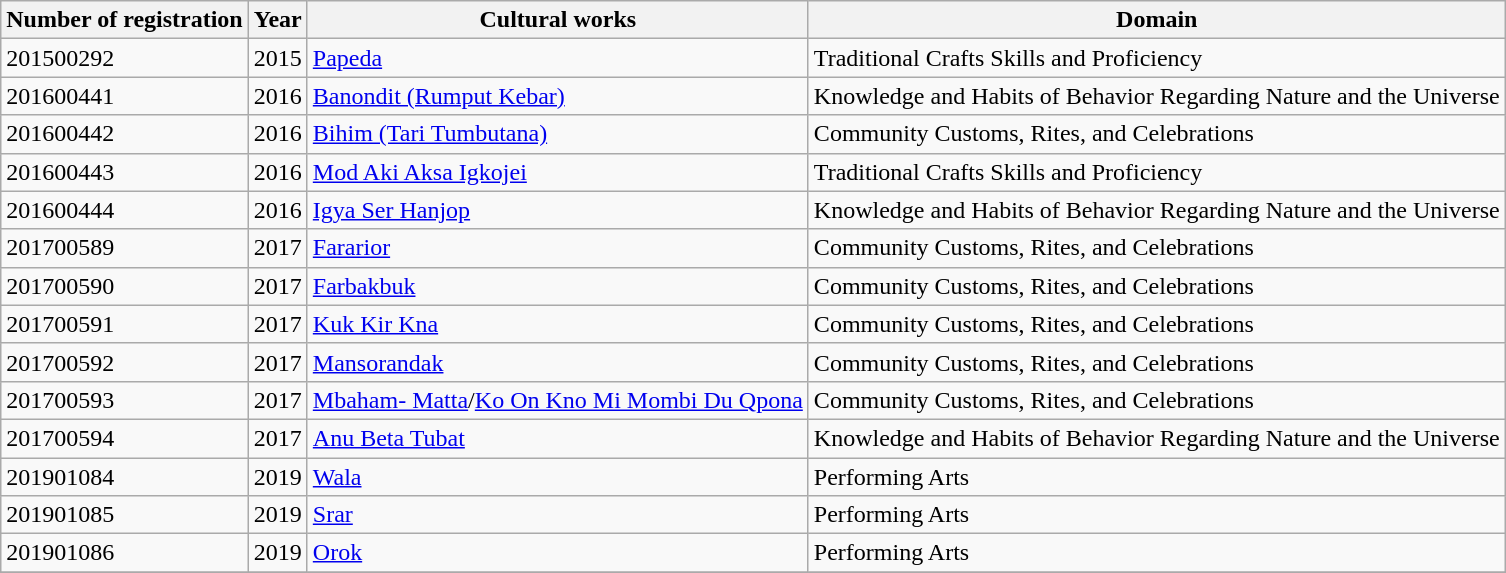<table class = "wikitable sortable">
<tr>
<th>Number of registration</th>
<th>Year</th>
<th>Cultural works</th>
<th>Domain</th>
</tr>
<tr>
<td>201500292</td>
<td>2015</td>
<td><a href='#'>Papeda</a></td>
<td>Traditional Crafts Skills and Proficiency</td>
</tr>
<tr>
<td>201600441</td>
<td>2016</td>
<td><a href='#'>Banondit (Rumput Kebar)</a></td>
<td>Knowledge and Habits of Behavior Regarding Nature and the Universe</td>
</tr>
<tr>
<td>201600442</td>
<td>2016</td>
<td><a href='#'>Bihim (Tari Tumbutana)</a></td>
<td>Community Customs, Rites, and Celebrations</td>
</tr>
<tr>
<td>201600443</td>
<td>2016</td>
<td><a href='#'>Mod Aki Aksa Igkojei</a></td>
<td>Traditional Crafts Skills and Proficiency</td>
</tr>
<tr>
<td>201600444</td>
<td>2016</td>
<td><a href='#'>Igya Ser Hanjop</a></td>
<td>Knowledge and Habits of Behavior Regarding Nature and the Universe</td>
</tr>
<tr>
<td>201700589</td>
<td>2017</td>
<td><a href='#'>Fararior</a></td>
<td>Community Customs, Rites, and Celebrations</td>
</tr>
<tr>
<td>201700590</td>
<td>2017</td>
<td><a href='#'>Farbakbuk</a></td>
<td>Community Customs, Rites, and Celebrations</td>
</tr>
<tr>
<td>201700591</td>
<td>2017</td>
<td><a href='#'>Kuk Kir Kna</a></td>
<td>Community Customs, Rites, and Celebrations</td>
</tr>
<tr>
<td>201700592</td>
<td>2017</td>
<td><a href='#'>Mansorandak</a></td>
<td>Community Customs, Rites, and Celebrations</td>
</tr>
<tr>
<td>201700593</td>
<td>2017</td>
<td><a href='#'>Mbaham- Matta</a>/<a href='#'>Ko On Kno Mi Mombi Du Qpona</a></td>
<td>Community Customs, Rites, and Celebrations</td>
</tr>
<tr>
<td>201700594</td>
<td>2017</td>
<td><a href='#'>Anu Beta Tubat</a></td>
<td>Knowledge and Habits of Behavior Regarding Nature and the Universe</td>
</tr>
<tr>
<td>201901084</td>
<td>2019</td>
<td><a href='#'>Wala</a></td>
<td>Performing Arts</td>
</tr>
<tr>
<td>201901085</td>
<td>2019</td>
<td><a href='#'>Srar</a></td>
<td>Performing Arts</td>
</tr>
<tr>
<td>201901086</td>
<td>2019</td>
<td><a href='#'>Orok</a></td>
<td>Performing Arts</td>
</tr>
<tr>
</tr>
</table>
